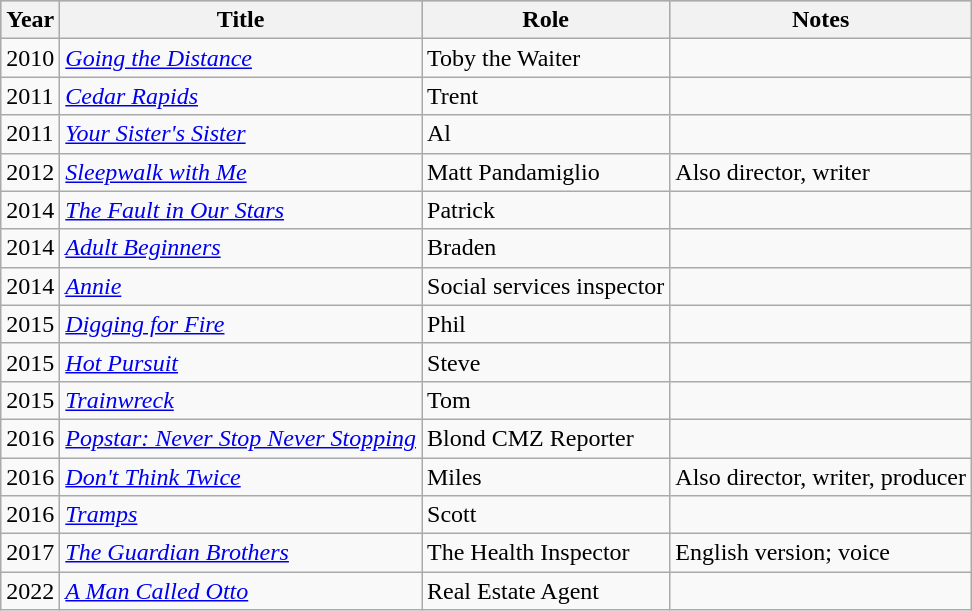<table class="wikitable">
<tr style="background:#b0c4de; text-align:center;">
<th>Year</th>
<th>Title</th>
<th>Role</th>
<th>Notes</th>
</tr>
<tr>
<td>2010</td>
<td><em><a href='#'>Going the Distance</a></em></td>
<td>Toby the Waiter</td>
<td></td>
</tr>
<tr>
<td>2011</td>
<td><em><a href='#'>Cedar Rapids</a></em></td>
<td>Trent</td>
<td></td>
</tr>
<tr>
<td>2011</td>
<td><em><a href='#'>Your Sister's Sister</a></em></td>
<td>Al</td>
<td></td>
</tr>
<tr>
<td>2012</td>
<td><em><a href='#'>Sleepwalk with Me</a></em></td>
<td>Matt Pandamiglio</td>
<td>Also director, writer</td>
</tr>
<tr>
<td>2014</td>
<td><em><a href='#'>The Fault in Our Stars</a></em></td>
<td>Patrick</td>
<td></td>
</tr>
<tr>
<td>2014</td>
<td><em><a href='#'>Adult Beginners</a></em></td>
<td>Braden</td>
<td></td>
</tr>
<tr>
<td>2014</td>
<td><em><a href='#'>Annie</a></em></td>
<td>Social services inspector</td>
<td></td>
</tr>
<tr>
<td>2015</td>
<td><em><a href='#'>Digging for Fire</a></em></td>
<td>Phil</td>
<td></td>
</tr>
<tr>
<td>2015</td>
<td><em><a href='#'>Hot Pursuit</a></em></td>
<td>Steve</td>
<td></td>
</tr>
<tr>
<td>2015</td>
<td><em><a href='#'>Trainwreck</a></em></td>
<td>Tom</td>
<td></td>
</tr>
<tr>
<td>2016</td>
<td><em><a href='#'>Popstar: Never Stop Never Stopping</a></em></td>
<td>Blond CMZ Reporter</td>
<td></td>
</tr>
<tr>
<td>2016</td>
<td><em><a href='#'>Don't Think Twice</a></em></td>
<td>Miles</td>
<td>Also director, writer, producer</td>
</tr>
<tr>
<td>2016</td>
<td><em><a href='#'>Tramps</a></em></td>
<td>Scott</td>
<td></td>
</tr>
<tr>
<td>2017</td>
<td><em><a href='#'>The Guardian Brothers</a></em></td>
<td>The Health Inspector</td>
<td>English version; voice</td>
</tr>
<tr>
<td>2022</td>
<td><em><a href='#'>A Man Called Otto</a></em></td>
<td>Real Estate Agent</td>
<td></td>
</tr>
</table>
